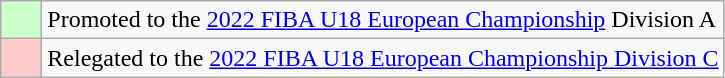<table class="wikitable">
<tr>
<td width=20px bgcolor="#ccffcc"></td>
<td>Promoted to the <a href='#'>2022 FIBA U18 European Championship</a> Division A</td>
</tr>
<tr>
<td bgcolor="#ffcccc"></td>
<td>Relegated to the <a href='#'>2022 FIBA U18 European Championship Division C</a></td>
</tr>
</table>
